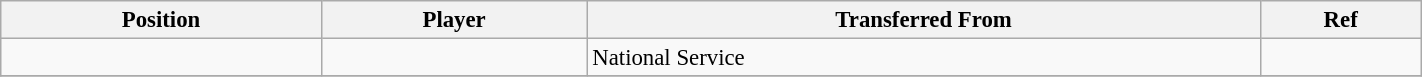<table class="wikitable sortable" style="width:75%; text-align:center; font-size:95%; text-align:left;">
<tr>
<th>Position</th>
<th>Player</th>
<th>Transferred From</th>
<th>Ref</th>
</tr>
<tr>
<td></td>
<td></td>
<td>National Service</td>
<td></td>
</tr>
<tr>
</tr>
</table>
